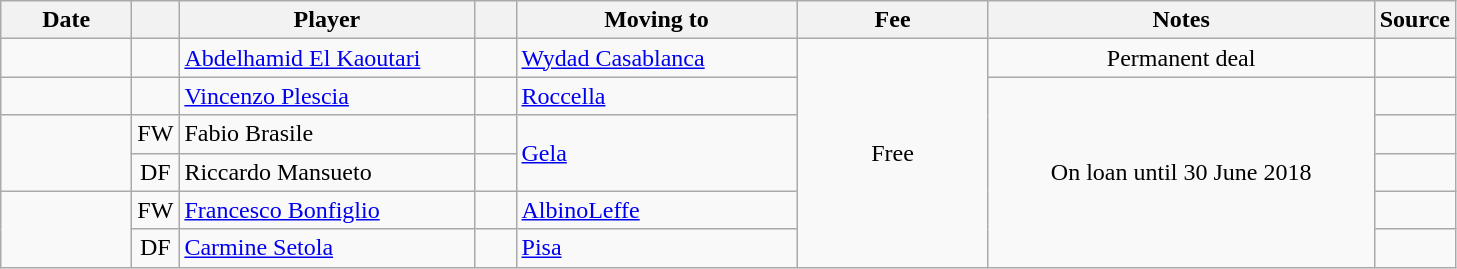<table class="wikitable collapsible collapsed sortable">
<tr>
<th style="width:80px;">Date</th>
<th style="width:20px;"></th>
<th style="width:190px;">Player</th>
<th style="width:20px;"></th>
<th style="width:180px;">Moving to</th>
<th style="width:120px;" class="unsortable">Fee</th>
<th style="width:250px;" class="unsortable">Notes</th>
<th style="width:20px;">Source</th>
</tr>
<tr>
<td></td>
<td align=center></td>
<td> <a href='#'>Abdelhamid El Kaoutari</a></td>
<td align="center"></td>
<td> <a href='#'>Wydad Casablanca</a></td>
<td rowspan="6" align=center>Free</td>
<td align=center>Permanent deal</td>
<td></td>
</tr>
<tr>
<td></td>
<td align="center"></td>
<td> <a href='#'>Vincenzo Plescia</a></td>
<td align="center"></td>
<td> <a href='#'>Roccella</a></td>
<td rowspan="5" align=center>On loan until 30 June 2018</td>
<td></td>
</tr>
<tr>
<td rowspan="2"></td>
<td align="center">FW</td>
<td> Fabio Brasile</td>
<td align="center"></td>
<td rowspan="2"> <a href='#'>Gela</a></td>
<td></td>
</tr>
<tr>
<td align="center">DF</td>
<td> Riccardo Mansueto</td>
<td align="center"></td>
<td></td>
</tr>
<tr>
<td rowspan="2"></td>
<td align="center">FW</td>
<td> <a href='#'>Francesco Bonfiglio</a></td>
<td align="center"></td>
<td> <a href='#'>AlbinoLeffe</a></td>
<td></td>
</tr>
<tr>
<td align="center">DF</td>
<td> <a href='#'>Carmine Setola</a></td>
<td align="center"></td>
<td> <a href='#'>Pisa</a></td>
<td></td>
</tr>
</table>
